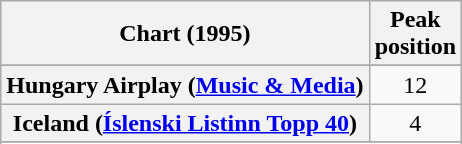<table class="wikitable sortable plainrowheaders" style="text-align:center">
<tr>
<th>Chart (1995)</th>
<th>Peak<br>position</th>
</tr>
<tr>
</tr>
<tr>
</tr>
<tr>
</tr>
<tr>
</tr>
<tr>
<th scope="row">Hungary Airplay (<a href='#'>Music & Media</a>)</th>
<td>12</td>
</tr>
<tr>
<th scope="row">Iceland (<a href='#'>Íslenski Listinn Topp 40</a>)</th>
<td>4</td>
</tr>
<tr>
</tr>
<tr>
</tr>
<tr>
</tr>
<tr>
</tr>
<tr>
</tr>
<tr>
</tr>
<tr>
</tr>
<tr>
</tr>
<tr>
</tr>
</table>
